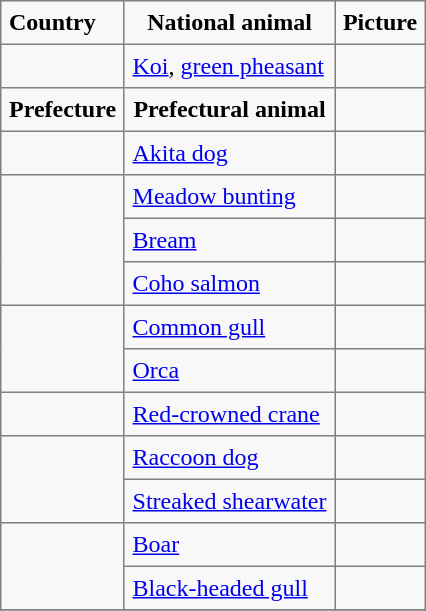<table border=1 cellspacing=0 cellpadding=5 style="border-collapse: collapse; background:#f8f8f8;">
<tr>
<th align=left>Country</th>
<th>National animal</th>
<td><strong>Picture</strong></td>
</tr>
<tr>
<td></td>
<td><a href='#'>Koi</a>, <a href='#'>green pheasant</a></td>
<td></td>
</tr>
<tr>
<th align=left>Prefecture</th>
<th>Prefectural animal</th>
</tr>
<tr>
<td></td>
<td><a href='#'>Akita dog</a></td>
<td></td>
</tr>
<tr>
<td rowspan="3"></td>
<td><a href='#'>Meadow bunting</a></td>
<td></td>
</tr>
<tr>
<td><a href='#'>Bream</a></td>
<td></td>
</tr>
<tr>
<td><a href='#'>Coho salmon</a></td>
<td></td>
</tr>
<tr>
<td rowspan="2"></td>
<td><a href='#'>Common gull</a></td>
<td></td>
</tr>
<tr>
<td><a href='#'>Orca</a></td>
<td></td>
</tr>
<tr>
<td></td>
<td><a href='#'>Red-crowned crane</a></td>
<td></td>
</tr>
<tr>
<td rowspan="2"></td>
<td><a href='#'>Raccoon dog</a></td>
<td></td>
</tr>
<tr>
<td><a href='#'>Streaked shearwater</a></td>
<td></td>
</tr>
<tr>
<td rowspan="2"></td>
<td><a href='#'>Boar</a></td>
<td></td>
</tr>
<tr>
<td><a href='#'>Black-headed gull</a></td>
<td></td>
</tr>
<tr>
</tr>
</table>
